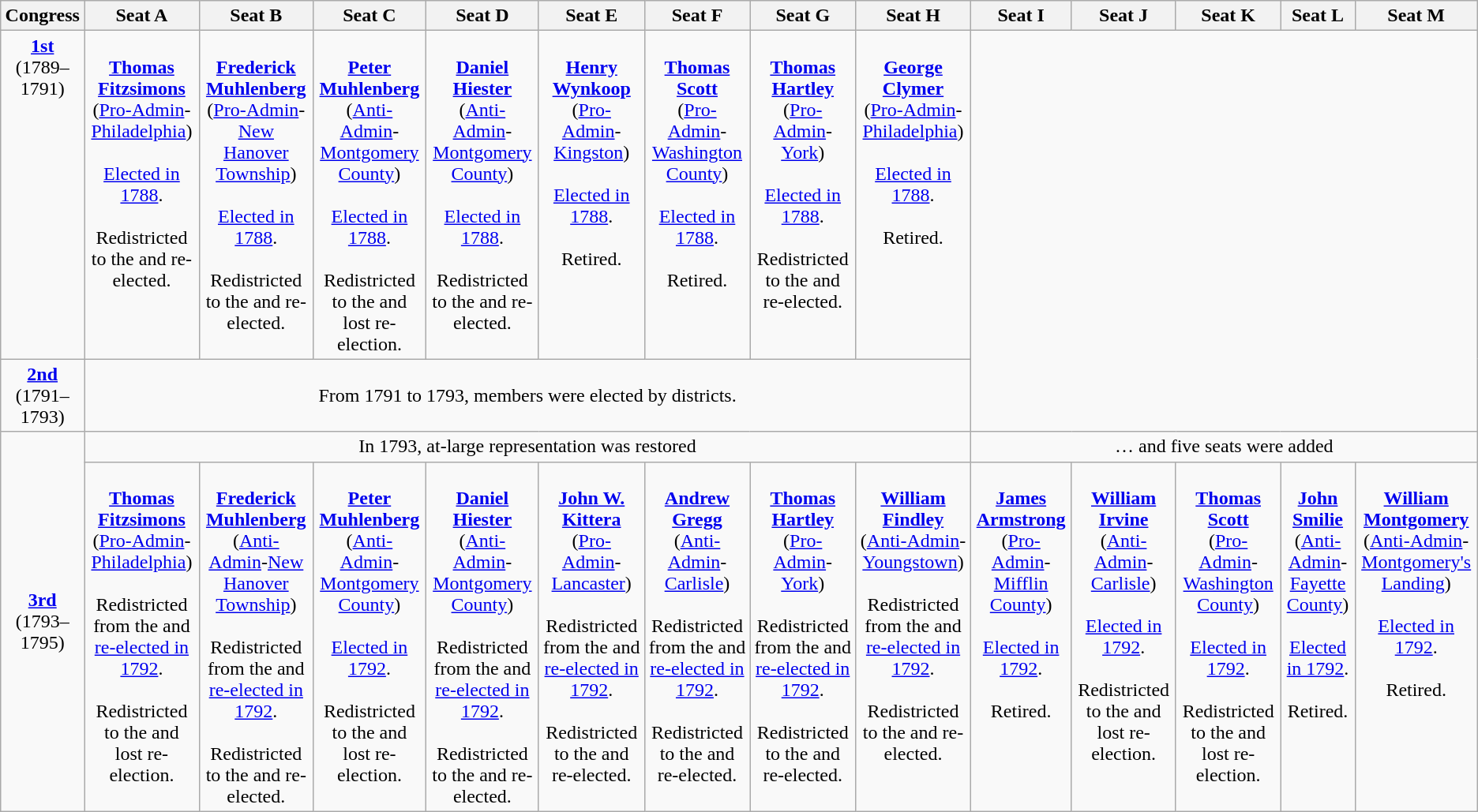<table class=wikitable style="text-align:center">
<tr>
<th>Congress</th>
<th>Seat A</th>
<th>Seat B</th>
<th>Seat C</th>
<th>Seat D</th>
<th>Seat E</th>
<th>Seat F</th>
<th>Seat G</th>
<th>Seat H</th>
<th>Seat I</th>
<th>Seat J</th>
<th>Seat K</th>
<th>Seat L</th>
<th>Seat M</th>
</tr>
<tr valign=top>
<td><strong><a href='#'>1st</a></strong><br>(1789–1791)</td>
<td><br><strong><a href='#'>Thomas Fitzsimons</a></strong><br>(<a href='#'>Pro-Admin</a>-<a href='#'>Philadelphia</a>)<br><br><a href='#'>Elected in 1788</a>.<br><br>Redistricted to the  and re-elected.</td>
<td><br><strong><a href='#'>Frederick Muhlenberg</a></strong><br>(<a href='#'>Pro-Admin</a>-<a href='#'>New Hanover Township</a>)<br><br><a href='#'>Elected in 1788</a>.<br><br>Redistricted to the  and re-elected.</td>
<td><br><strong><a href='#'>Peter Muhlenberg</a></strong><br>(<a href='#'>Anti-Admin</a>-<a href='#'>Montgomery County</a>)<br><br><a href='#'>Elected in 1788</a>.<br><br>Redistricted to the  and lost re-election.</td>
<td><br><strong><a href='#'>Daniel Hiester</a></strong><br>(<a href='#'>Anti-Admin</a>-<a href='#'>Montgomery County</a>)<br><br><a href='#'>Elected in 1788</a>.<br><br>Redistricted to the  and re-elected.</td>
<td><br><strong><a href='#'>Henry Wynkoop</a></strong><br>(<a href='#'>Pro-Admin</a>-<a href='#'>Kingston</a>)<br><br><a href='#'>Elected in 1788</a>.<br><br>Retired.</td>
<td><br><strong><a href='#'>Thomas Scott</a></strong><br>(<a href='#'>Pro-Admin</a>-<a href='#'>Washington County</a>)<br><br><a href='#'>Elected in 1788</a>.<br><br>Retired.</td>
<td><br><strong><a href='#'>Thomas Hartley</a></strong><br>(<a href='#'>Pro-Admin</a>-<a href='#'>York</a>)<br><br><a href='#'>Elected in 1788</a>.<br><br>Redistricted to the  and re-elected.</td>
<td><br><strong><a href='#'>George Clymer</a></strong><br>(<a href='#'>Pro-Admin</a>-<a href='#'>Philadelphia</a>)<br><br><a href='#'>Elected in 1788</a>.<br><br>Retired.</td>
</tr>
<tr>
<td><strong><a href='#'>2nd</a></strong><br>(1791–1793)</td>
<td colspan=8>From 1791 to 1793, members were elected by districts.</td>
</tr>
<tr>
<td rowspan=2><strong><a href='#'>3rd</a></strong><br>(1793–1795)</td>
<td colspan=8>In 1793, at-large representation was restored</td>
<td colspan=5>… and five seats were added</td>
</tr>
<tr valign=top>
<td><br><strong><a href='#'>Thomas Fitzsimons</a></strong><br>(<a href='#'>Pro-Admin</a>-<a href='#'>Philadelphia</a>)<br><br>Redistricted from the  and <a href='#'>re-elected in 1792</a>.<br><br>Redistricted to the  and lost re-election.</td>
<td><br><strong><a href='#'>Frederick Muhlenberg</a></strong><br>(<a href='#'>Anti-Admin</a>-<a href='#'>New Hanover Township</a>)<br><br>Redistricted from the  and <a href='#'>re-elected in 1792</a>.<br><br>Redistricted to the  and re-elected.</td>
<td><br><strong><a href='#'>Peter Muhlenberg</a></strong><br>(<a href='#'>Anti-Admin</a>-<a href='#'>Montgomery County</a>)<br><br><a href='#'>Elected in 1792</a>.<br><br>Redistricted to the  and lost re-election.</td>
<td><br><strong><a href='#'>Daniel Hiester</a></strong><br>(<a href='#'>Anti-Admin</a>-<a href='#'>Montgomery County</a>)<br><br>Redistricted from the  and <a href='#'>re-elected in 1792</a>.<br><br>Redistricted to the  and re-elected.</td>
<td><br><strong><a href='#'>John W. Kittera</a></strong><br>(<a href='#'>Pro-Admin</a>-<a href='#'>Lancaster</a>)<br><br>Redistricted from the  and <a href='#'>re-elected in 1792</a>.<br><br>Redistricted to the  and re-elected.</td>
<td><br><strong><a href='#'>Andrew Gregg</a></strong><br>(<a href='#'>Anti-Admin</a>-<a href='#'>Carlisle</a>)<br><br>Redistricted from the  and <a href='#'>re-elected in 1792</a>.<br><br>Redistricted to the  and re-elected.</td>
<td><br><strong><a href='#'>Thomas Hartley</a></strong><br>(<a href='#'>Pro-Admin</a>-<a href='#'>York</a>)<br><br>Redistricted from the  and <a href='#'>re-elected in 1792</a>.<br><br>Redistricted to the  and re-elected.</td>
<td><br><strong><a href='#'>William Findley</a></strong><br>(<a href='#'>Anti-Admin</a>-<a href='#'>Youngstown</a>)<br><br>Redistricted from the  and <a href='#'>re-elected in 1792</a>.<br><br>Redistricted to the  and re-elected.</td>
<td><br><strong><a href='#'>James Armstrong</a></strong><br>(<a href='#'>Pro-Admin</a>-<a href='#'>Mifflin County</a>)<br><br><a href='#'>Elected in 1792</a>.<br><br>Retired.</td>
<td><br><strong><a href='#'>William Irvine</a></strong><br>(<a href='#'>Anti-Admin</a>-<a href='#'>Carlisle</a>)<br><br><a href='#'>Elected in 1792</a>.<br><br>Redistricted to the  and lost re-election.</td>
<td><br><strong><a href='#'>Thomas Scott</a></strong><br>(<a href='#'>Pro-Admin</a>-<a href='#'>Washington County</a>)<br><br><a href='#'>Elected in 1792</a>.<br><br>Redistricted to the  and lost re-election.</td>
<td><br><strong><a href='#'>John Smilie</a></strong><br>(<a href='#'>Anti-Admin</a>-<a href='#'>Fayette County</a>)<br><br><a href='#'>Elected in 1792</a>.<br><br>Retired.</td>
<td><br><strong><a href='#'>William Montgomery</a></strong><br>(<a href='#'>Anti-Admin</a>-<a href='#'>Montgomery's Landing</a>)<br><br><a href='#'>Elected in 1792</a>.<br><br>Retired.</td>
</tr>
</table>
